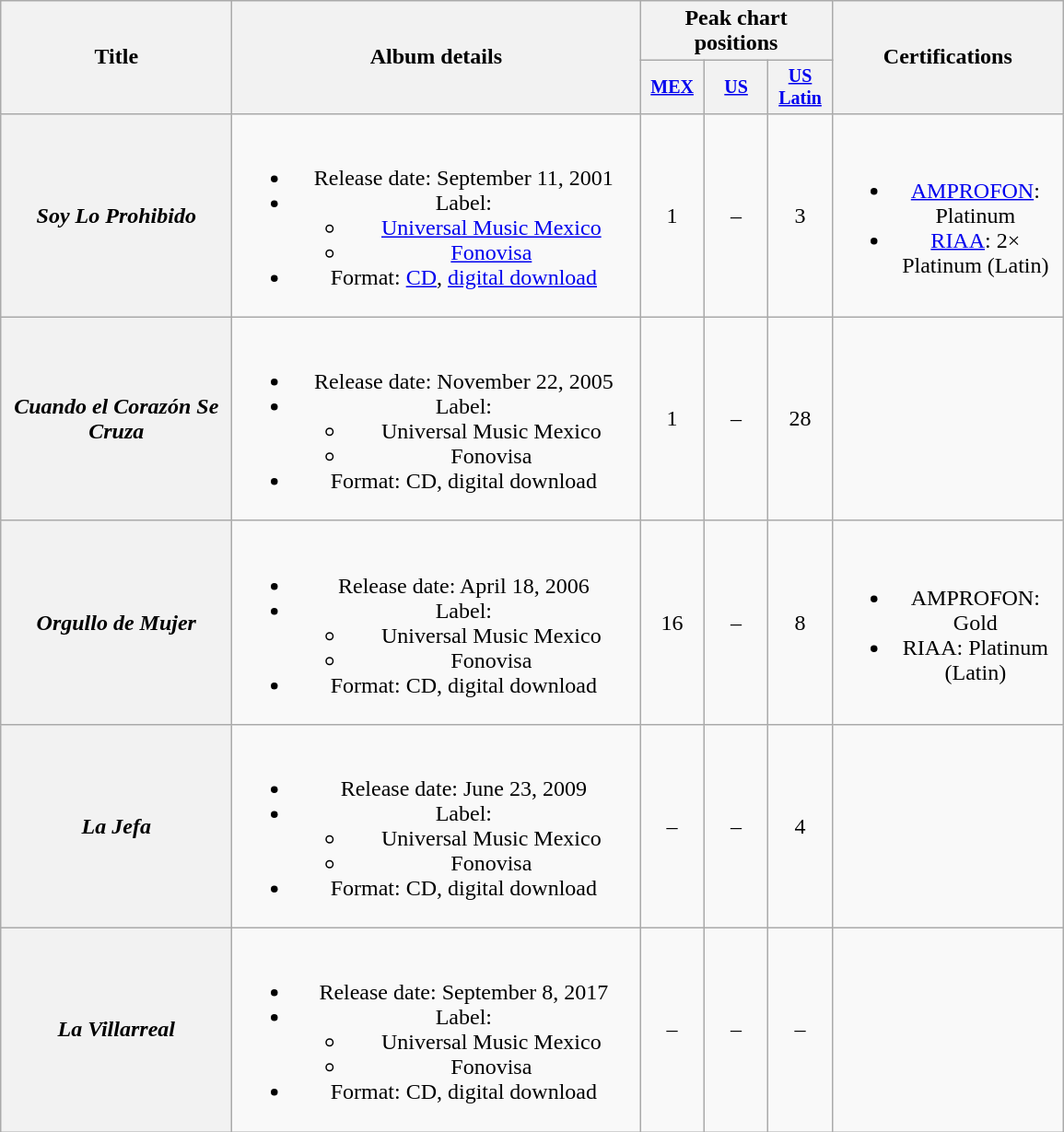<table class="wikitable plainrowheaders" style="text-align:center">
<tr>
<th scope="col" rowspan="2" style="width:10em;">Title</th>
<th scope="col" rowspan="2" style="width:18em;">Album details</th>
<th scope="col" colspan="3">Peak chart positions</th>
<th scope="col" rowspan="2" style="width:10em;">Certifications</th>
</tr>
<tr style="font-size:smaller;">
<th scope="col" style="width:3em;"><a href='#'>MEX</a><br></th>
<th scope="col" style="width:3em;"><a href='#'>US</a><br></th>
<th scope="col" style="width:3em;"><a href='#'>US<br>Latin</a><br></th>
</tr>
<tr>
<th scope="row"><em>Soy Lo Prohibido</em></th>
<td><br><ul><li>Release date: September 11, 2001</li><li>Label:<ul><li><a href='#'>Universal Music Mexico</a></li><li><a href='#'>Fonovisa</a></li></ul></li><li>Format: <a href='#'>CD</a>, <a href='#'>digital download</a></li></ul></td>
<td>1</td>
<td>–</td>
<td>3</td>
<td><br><ul><li><a href='#'>AMPROFON</a>: Platinum</li><li><a href='#'>RIAA</a>: 2× Platinum (Latin)</li></ul></td>
</tr>
<tr>
<th scope="row"><em>Cuando el Corazón Se Cruza</em></th>
<td><br><ul><li>Release date: November 22, 2005</li><li>Label:<ul><li>Universal Music Mexico</li><li>Fonovisa</li></ul></li><li>Format: CD, digital download</li></ul></td>
<td>1</td>
<td>–</td>
<td>28</td>
<td></td>
</tr>
<tr>
<th scope="row"><em>Orgullo de Mujer</em></th>
<td><br><ul><li>Release date: April 18, 2006</li><li>Label:<ul><li>Universal Music Mexico</li><li>Fonovisa</li></ul></li><li>Format: CD, digital download</li></ul></td>
<td>16</td>
<td>–</td>
<td>8</td>
<td><br><ul><li>AMPROFON: Gold</li><li>RIAA: Platinum (Latin)</li></ul></td>
</tr>
<tr>
<th scope="row"><em>La Jefa</em></th>
<td><br><ul><li>Release date: June 23, 2009</li><li>Label:<ul><li>Universal Music Mexico</li><li>Fonovisa</li></ul></li><li>Format: CD, digital download</li></ul></td>
<td>–</td>
<td>–</td>
<td>4</td>
<td></td>
</tr>
<tr>
<th scope="row"><em>La Villarreal</em></th>
<td><br><ul><li>Release date: September 8, 2017</li><li>Label:<ul><li>Universal Music Mexico</li><li>Fonovisa</li></ul></li><li>Format: CD, digital download</li></ul></td>
<td>–</td>
<td>–</td>
<td>–</td>
<td></td>
</tr>
</table>
